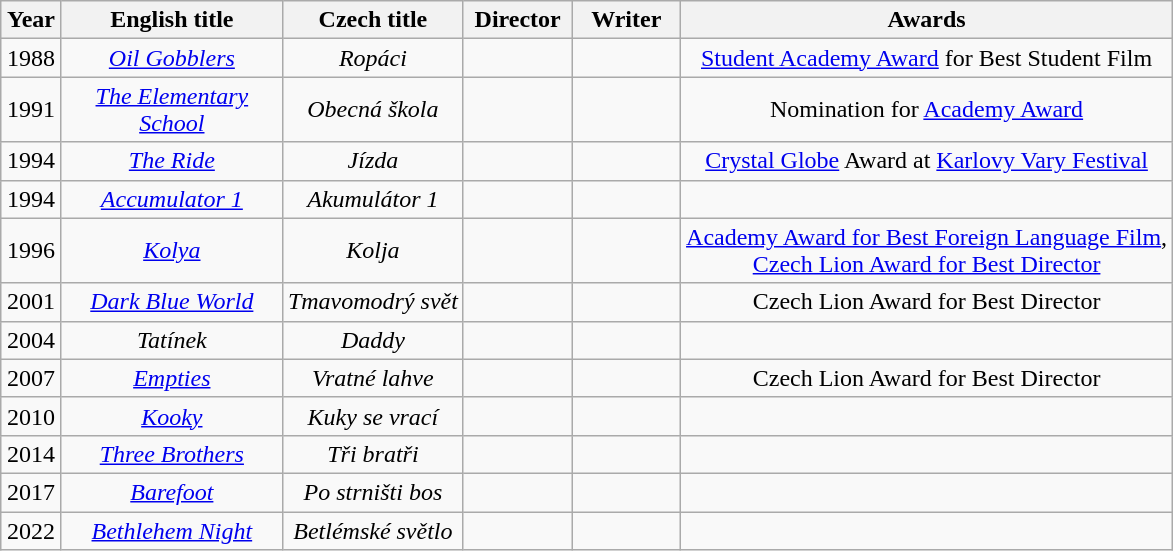<table class="wikitable sortable" style="text-align:center">
<tr>
<th width="33">Year</th>
<th width=140>English title</th>
<th>Czech title</th>
<th width=65>Director</th>
<th width=65>Writer</th>
<th>Awards</th>
</tr>
<tr>
<td>1988</td>
<td><em><a href='#'>Oil Gobblers</a></em></td>
<td><em>Ropáci</em></td>
<td></td>
<td></td>
<td><a href='#'>Student Academy Award</a> for Best Student Film</td>
</tr>
<tr>
<td>1991</td>
<td><em><a href='#'>The Elementary School</a></em></td>
<td><em>Obecná škola</em></td>
<td></td>
<td></td>
<td>Nomination for <a href='#'>Academy Award</a></td>
</tr>
<tr>
<td>1994</td>
<td><em><a href='#'>The Ride</a></em></td>
<td><em>Jízda</em></td>
<td></td>
<td></td>
<td><a href='#'>Crystal Globe</a> Award at <a href='#'>Karlovy Vary Festival</a></td>
</tr>
<tr>
<td>1994</td>
<td><em><a href='#'>Accumulator 1</a></em></td>
<td><em>Akumulátor 1</em></td>
<td></td>
<td></td>
<td></td>
</tr>
<tr>
<td>1996</td>
<td><em><a href='#'>Kolya</a></em></td>
<td><em>Kolja</em></td>
<td></td>
<td></td>
<td><a href='#'>Academy Award for Best Foreign Language Film</a>,<br><a href='#'>Czech Lion Award for Best Director</a></td>
</tr>
<tr>
<td>2001</td>
<td><em><a href='#'>Dark Blue World</a></em></td>
<td><em>Tmavomodrý svět</em></td>
<td></td>
<td></td>
<td>Czech Lion Award for Best Director</td>
</tr>
<tr>
<td>2004</td>
<td><em>Tatínek</em></td>
<td><em>Daddy</em></td>
<td></td>
<td></td>
<td></td>
</tr>
<tr>
<td>2007</td>
<td><em><a href='#'>Empties</a></em></td>
<td><em>Vratné lahve</em></td>
<td></td>
<td></td>
<td>Czech Lion Award for Best Director</td>
</tr>
<tr>
<td>2010</td>
<td><em><a href='#'>Kooky</a></em></td>
<td><em>Kuky se vrací</em></td>
<td></td>
<td></td>
<td></td>
</tr>
<tr>
<td>2014</td>
<td><em><a href='#'>Three Brothers</a></em></td>
<td><em>Tři bratři</em></td>
<td></td>
<td></td>
<td></td>
</tr>
<tr>
<td>2017</td>
<td><em><a href='#'>Barefoot</a></em></td>
<td><em>Po strništi bos</em></td>
<td></td>
<td></td>
<td></td>
</tr>
<tr>
<td>2022</td>
<td><em><a href='#'>Bethlehem Night</a></em></td>
<td><em>Betlémské světlo</em></td>
<td></td>
<td></td>
<td></td>
</tr>
</table>
